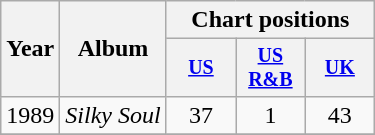<table class="wikitable" style="text-align:center;">
<tr>
<th rowspan="2">Year</th>
<th rowspan="2">Album</th>
<th colspan="3">Chart positions</th>
</tr>
<tr style="font-size:smaller;">
<th width="40"><a href='#'>US</a></th>
<th width="40"><a href='#'>US<br>R&B</a></th>
<th width="40"><a href='#'>UK</a></th>
</tr>
<tr>
<td rowspan="1">1989</td>
<td align="left"><em>Silky Soul</em></td>
<td>37</td>
<td>1</td>
<td>43</td>
</tr>
<tr>
</tr>
</table>
